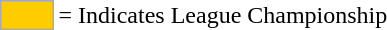<table>
<tr>
<td style="background-color:#FFCC00; border:1px solid #aaaaaa; width:2em;"></td>
<td>= Indicates League Championship</td>
</tr>
</table>
